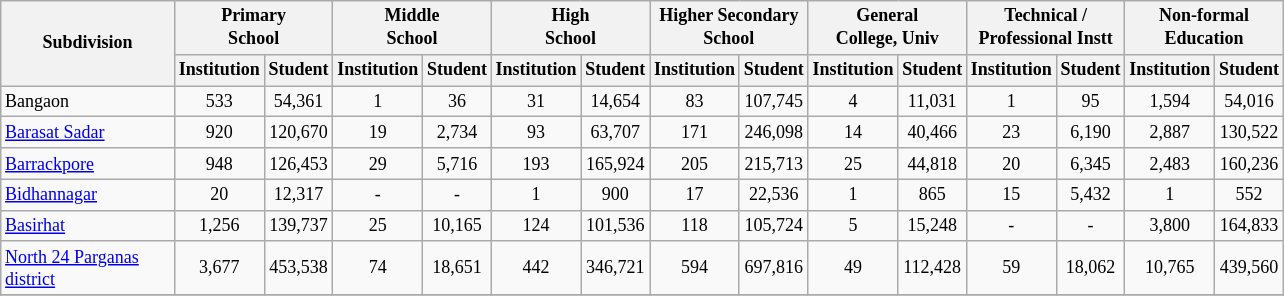<table class="wikitable" style="text-align:center;font-size: 9pt">
<tr>
<th width="110" rowspan="2">Subdivision</th>
<th colspan="2">Primary<br>School</th>
<th colspan="2">Middle<br>School</th>
<th colspan="2">High<br>School</th>
<th colspan="2">Higher Secondary<br>School</th>
<th colspan="2">General<br>College, Univ</th>
<th colspan="2">Technical /<br>Professional Instt</th>
<th colspan="2">Non-formal<br>Education</th>
</tr>
<tr>
<th width="30">Institution<br></th>
<th width="30">Student<br></th>
<th width="30">Institution<br></th>
<th width="30">Student<br></th>
<th width="30">Institution<br></th>
<th width="30">Student<br></th>
<th width="30">Institution<br></th>
<th width="30">Student<br></th>
<th width="30">Institution<br></th>
<th width="30">Student<br></th>
<th width="30">Institution</th>
<th width="30">Student<br></th>
<th width="30">Institution<br></th>
<th width="30">Student<br></th>
</tr>
<tr>
<td align=left>Bangaon</td>
<td align="center">533</td>
<td align="center">54,361</td>
<td align="center">1</td>
<td align="center">36</td>
<td align="center">31</td>
<td align="center">14,654</td>
<td align="center">83</td>
<td align="center">107,745</td>
<td align="center">4</td>
<td align="center">11,031</td>
<td align="center">1</td>
<td align="center">95</td>
<td align="center">1,594</td>
<td align="center">54,016</td>
</tr>
<tr>
<td align=left><a href='#'>Barasat Sadar</a></td>
<td align="center">920</td>
<td align="center">120,670</td>
<td align="center">19</td>
<td align="center">2,734</td>
<td align="center">93</td>
<td align="center">63,707</td>
<td align="center">171</td>
<td align="center">246,098</td>
<td align="center">14</td>
<td align="center">40,466</td>
<td align="center">23</td>
<td align="center">6,190</td>
<td align="center">2,887</td>
<td align="center">130,522</td>
</tr>
<tr>
<td align=left><a href='#'>Barrackpore</a></td>
<td align="center">948</td>
<td align="center">126,453</td>
<td align="center">29</td>
<td align="center">5,716</td>
<td align="center">193</td>
<td align="center">165,924</td>
<td align="center">205</td>
<td align="center">215,713</td>
<td align="center">25</td>
<td align="center">44,818</td>
<td align="center">20</td>
<td align="center">6,345</td>
<td align="center">2,483</td>
<td align="center">160,236</td>
</tr>
<tr>
<td align=left><a href='#'>Bidhannagar</a></td>
<td align="center">20</td>
<td align="center">12,317</td>
<td align="center">-</td>
<td align="center">-</td>
<td align="center">1</td>
<td align="center">900</td>
<td align="center">17</td>
<td align="center">22,536</td>
<td align="center">1</td>
<td align="center">865</td>
<td align="center">15</td>
<td align="center">5,432</td>
<td align="center">1</td>
<td align="center">552</td>
</tr>
<tr>
<td align=left><a href='#'>Basirhat</a></td>
<td align="center">1,256</td>
<td align="center">139,737</td>
<td align="center">25</td>
<td align="center">10,165</td>
<td align="center">124</td>
<td align="center">101,536</td>
<td align="center">118</td>
<td align="center">105,724</td>
<td align="center">5</td>
<td align="center">15,248</td>
<td align="center">-</td>
<td align="center">-</td>
<td align="center">3,800</td>
<td align="center">164,833</td>
</tr>
<tr>
<td align=left><a href='#'>North 24 Parganas district</a></td>
<td align="center">3,677</td>
<td align="center">453,538</td>
<td align="center">74</td>
<td align="center">18,651</td>
<td align="center">442</td>
<td align="center">346,721</td>
<td align="center">594</td>
<td align="center">697,816</td>
<td align="center">49</td>
<td align="center">112,428</td>
<td align="center">59</td>
<td align="center">18,062</td>
<td align="center">10,765</td>
<td align="center">439,560</td>
</tr>
<tr>
</tr>
</table>
